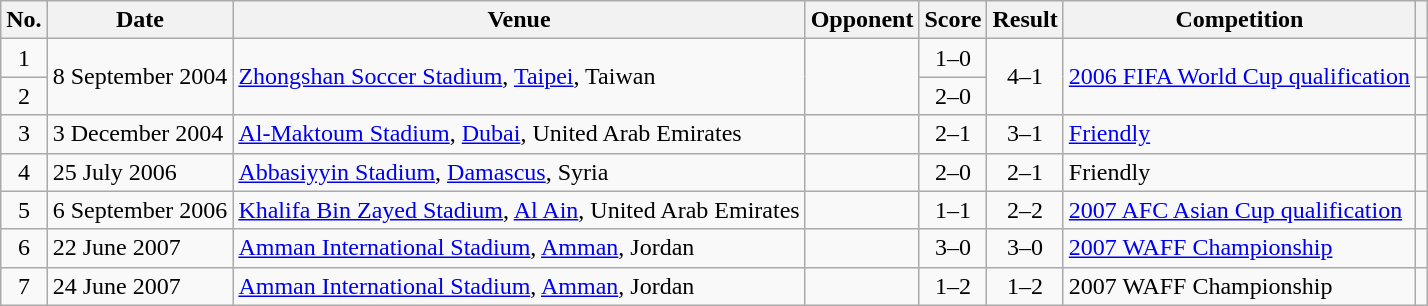<table class="wikitable sortable">
<tr>
<th scope="col">No.</th>
<th scope="col">Date</th>
<th scope="col">Venue</th>
<th scope="col">Opponent</th>
<th scope="col">Score</th>
<th scope="col">Result</th>
<th scope="col">Competition</th>
<th scope="col" class="unsortable"></th>
</tr>
<tr>
<td align="center">1</td>
<td rowspan="2">8 September 2004</td>
<td rowspan="2"><a href='#'>Zhongshan Soccer Stadium</a>, <a href='#'>Taipei</a>, Taiwan</td>
<td rowspan="2"></td>
<td align="center">1–0</td>
<td rowspan="2" align="center">4–1</td>
<td rowspan="2"><a href='#'>2006 FIFA World Cup qualification</a></td>
<td></td>
</tr>
<tr>
<td align="center">2</td>
<td align="center">2–0</td>
<td></td>
</tr>
<tr>
<td align="center">3</td>
<td>3 December 2004</td>
<td><a href='#'>Al-Maktoum Stadium</a>, <a href='#'>Dubai</a>, United Arab Emirates</td>
<td></td>
<td align="center">2–1</td>
<td align="center">3–1</td>
<td><a href='#'>Friendly</a></td>
<td></td>
</tr>
<tr>
<td align="center">4</td>
<td>25 July 2006</td>
<td><a href='#'>Abbasiyyin Stadium</a>, <a href='#'>Damascus</a>, Syria</td>
<td></td>
<td align="center">2–0</td>
<td align="center">2–1</td>
<td>Friendly</td>
<td></td>
</tr>
<tr>
<td align="center">5</td>
<td>6 September 2006</td>
<td><a href='#'>Khalifa Bin Zayed Stadium</a>, <a href='#'>Al Ain</a>, United Arab Emirates</td>
<td></td>
<td align="center">1–1</td>
<td align="center">2–2</td>
<td><a href='#'>2007 AFC Asian Cup qualification</a></td>
<td></td>
</tr>
<tr>
<td align="center">6</td>
<td>22 June 2007</td>
<td><a href='#'>Amman International Stadium</a>, <a href='#'>Amman</a>, Jordan</td>
<td></td>
<td align="center">3–0</td>
<td align="center">3–0</td>
<td><a href='#'>2007 WAFF Championship</a></td>
<td></td>
</tr>
<tr>
<td align="center">7</td>
<td>24 June 2007</td>
<td><a href='#'>Amman International Stadium</a>, <a href='#'>Amman</a>, Jordan</td>
<td></td>
<td align="center">1–2</td>
<td align="center">1–2</td>
<td>2007 WAFF Championship</td>
<td></td>
</tr>
</table>
